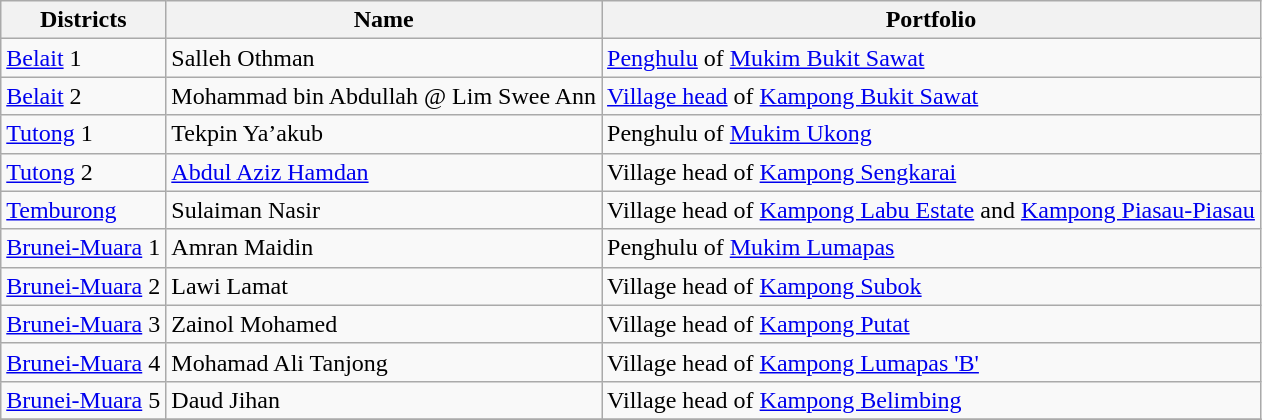<table class="wikitable sortable">
<tr>
<th>Districts</th>
<th>Name</th>
<th>Portfolio</th>
</tr>
<tr>
<td><a href='#'>Belait</a> 1</td>
<td data-sort-value="Hamid">Salleh Othman</td>
<td><a href='#'>Penghulu</a> of <a href='#'>Mukim Bukit Sawat</a></td>
</tr>
<tr>
<td><a href='#'>Belait</a> 2</td>
<td>Mohammad bin Abdullah @ Lim Swee Ann</td>
<td><a href='#'>Village head</a> of <a href='#'>Kampong Bukit Sawat</a></td>
</tr>
<tr>
<td><a href='#'>Tutong</a> 1</td>
<td data-sort-value="Wahab">Tekpin Ya’akub</td>
<td>Penghulu of <a href='#'>Mukim Ukong</a></td>
</tr>
<tr>
<td><a href='#'>Tutong</a> 2</td>
<td><a href='#'>Abdul Aziz Hamdan</a></td>
<td>Village head of <a href='#'>Kampong Sengkarai</a></td>
</tr>
<tr>
<td><a href='#'>Temburong</a></td>
<td>Sulaiman Nasir</td>
<td>Village head of <a href='#'>Kampong Labu Estate</a> and <a href='#'>Kampong Piasau-Piasau</a></td>
</tr>
<tr>
<td data-sort-value="Muara"><a href='#'>Brunei-Muara</a> 1</td>
<td>Amran Maidin</td>
<td>Penghulu of <a href='#'>Mukim Lumapas</a></td>
</tr>
<tr>
<td data-sort-value="Muara"><a href='#'>Brunei-Muara</a> 2</td>
<td>Lawi Lamat</td>
<td>Village head of <a href='#'>Kampong Subok</a></td>
</tr>
<tr>
<td data-sort-value="Muara"><a href='#'>Brunei-Muara</a> 3</td>
<td>Zainol Mohamed</td>
<td>Village head of <a href='#'>Kampong Putat</a></td>
</tr>
<tr>
<td data-sort-value="Muara"><a href='#'>Brunei-Muara</a> 4</td>
<td>Mohamad Ali Tanjong</td>
<td>Village head of <a href='#'>Kampong Lumapas 'B'</a></td>
</tr>
<tr>
<td data-sort-value="Muara"><a href='#'>Brunei-Muara</a> 5</td>
<td>Daud Jihan</td>
<td>Village head of <a href='#'>Kampong Belimbing</a></td>
</tr>
<tr>
</tr>
</table>
